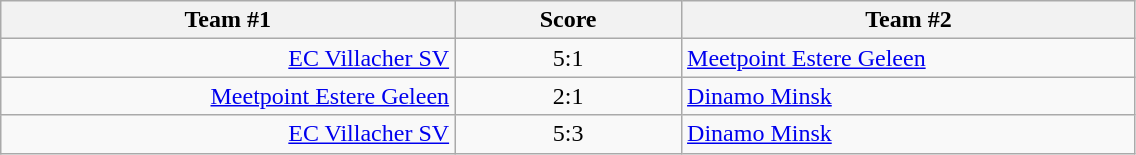<table class="wikitable" style="text-align: center;">
<tr>
<th width=22%>Team #1</th>
<th width=11%>Score</th>
<th width=22%>Team #2</th>
</tr>
<tr>
<td style="text-align: right;"><a href='#'>EC Villacher SV</a> </td>
<td>5:1</td>
<td style="text-align: left;"> <a href='#'>Meetpoint Estere Geleen</a></td>
</tr>
<tr>
<td style="text-align: right;"><a href='#'>Meetpoint Estere Geleen</a> </td>
<td>2:1</td>
<td style="text-align: left;"> <a href='#'>Dinamo Minsk</a></td>
</tr>
<tr>
<td style="text-align: right;"><a href='#'>EC Villacher SV</a> </td>
<td>5:3</td>
<td style="text-align: left;"> <a href='#'>Dinamo Minsk</a></td>
</tr>
</table>
